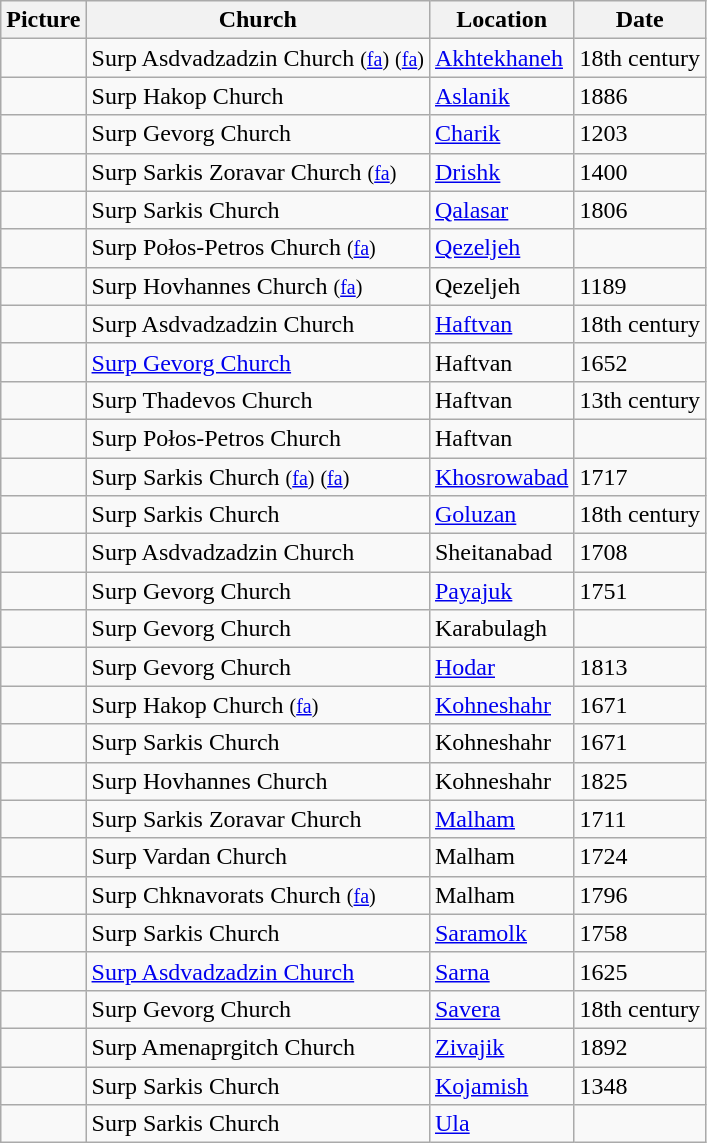<table class="wikitable sortable">
<tr>
<th>Picture</th>
<th>Church</th>
<th>Location</th>
<th>Date</th>
</tr>
<tr>
<td></td>
<td>Surp Asdvadzadzin Church <small>(<a href='#'>fa</a>)</small> <small>(<a href='#'>fa</a>)</small></td>
<td><a href='#'>Akhtekhaneh</a></td>
<td>18th century</td>
</tr>
<tr>
<td></td>
<td>Surp Hakop Church</td>
<td><a href='#'>Aslanik</a></td>
<td>1886</td>
</tr>
<tr>
<td></td>
<td>Surp Gevorg Church</td>
<td><a href='#'>Charik</a></td>
<td>1203</td>
</tr>
<tr>
<td></td>
<td>Surp Sarkis Zoravar Church <small>(<a href='#'>fa</a>)</small></td>
<td><a href='#'>Drishk</a></td>
<td>1400</td>
</tr>
<tr>
<td></td>
<td>Surp Sarkis Church</td>
<td><a href='#'>Qalasar</a></td>
<td>1806</td>
</tr>
<tr>
<td></td>
<td>Surp Połos-Petros Church <small>(<a href='#'>fa</a>)</small></td>
<td><a href='#'>Qezeljeh</a></td>
<td></td>
</tr>
<tr>
<td></td>
<td>Surp Hovhannes Church <small>(<a href='#'>fa</a>)</small></td>
<td>Qezeljeh</td>
<td>1189</td>
</tr>
<tr>
<td></td>
<td>Surp Asdvadzadzin Church</td>
<td><a href='#'>Haftvan</a></td>
<td>18th century</td>
</tr>
<tr>
<td></td>
<td><a href='#'>Surp Gevorg Church</a></td>
<td>Haftvan</td>
<td>1652</td>
</tr>
<tr>
<td></td>
<td>Surp Thadevos Church</td>
<td>Haftvan</td>
<td>13th century</td>
</tr>
<tr>
<td></td>
<td>Surp Połos-Petros Church</td>
<td>Haftvan</td>
<td></td>
</tr>
<tr>
<td></td>
<td>Surp Sarkis Church <small>(<a href='#'>fa</a>)</small> <small>(<a href='#'>fa</a>)</small></td>
<td><a href='#'>Khosrowabad</a></td>
<td>1717</td>
</tr>
<tr>
<td></td>
<td>Surp Sarkis Church</td>
<td><a href='#'>Goluzan</a></td>
<td>18th century</td>
</tr>
<tr>
<td></td>
<td>Surp Asdvadzadzin Church</td>
<td>Sheitanabad</td>
<td>1708</td>
</tr>
<tr>
<td></td>
<td>Surp Gevorg Church</td>
<td><a href='#'>Payajuk</a></td>
<td>1751</td>
</tr>
<tr>
<td></td>
<td>Surp Gevorg Church</td>
<td>Karabulagh</td>
<td></td>
</tr>
<tr>
<td></td>
<td>Surp Gevorg Church</td>
<td><a href='#'>Hodar</a></td>
<td>1813</td>
</tr>
<tr>
<td></td>
<td>Surp Hakop Church <small>(<a href='#'>fa</a>)</small></td>
<td><a href='#'>Kohneshahr</a></td>
<td>1671</td>
</tr>
<tr>
<td></td>
<td>Surp Sarkis Church</td>
<td>Kohneshahr</td>
<td>1671</td>
</tr>
<tr>
<td></td>
<td>Surp Hovhannes Church</td>
<td>Kohneshahr</td>
<td>1825</td>
</tr>
<tr>
<td></td>
<td>Surp Sarkis Zoravar Church</td>
<td><a href='#'>Malham</a></td>
<td>1711</td>
</tr>
<tr>
<td></td>
<td>Surp Vardan Church</td>
<td>Malham</td>
<td>1724</td>
</tr>
<tr>
<td></td>
<td>Surp Chknavorats Church <small>(<a href='#'>fa</a>)</small></td>
<td>Malham</td>
<td>1796</td>
</tr>
<tr>
<td></td>
<td>Surp Sarkis Church</td>
<td><a href='#'>Saramolk</a></td>
<td>1758</td>
</tr>
<tr>
<td></td>
<td><a href='#'>Surp Asdvadzadzin Church</a></td>
<td><a href='#'>Sarna</a></td>
<td>1625</td>
</tr>
<tr>
<td></td>
<td>Surp Gevorg Church</td>
<td><a href='#'>Savera</a></td>
<td>18th century</td>
</tr>
<tr>
<td></td>
<td>Surp Amenaprgitch Church</td>
<td><a href='#'>Zivajik</a></td>
<td>1892</td>
</tr>
<tr>
<td></td>
<td>Surp Sarkis Church</td>
<td><a href='#'>Kojamish</a></td>
<td>1348</td>
</tr>
<tr>
<td></td>
<td>Surp Sarkis Church</td>
<td><a href='#'>Ula</a></td>
<td></td>
</tr>
</table>
